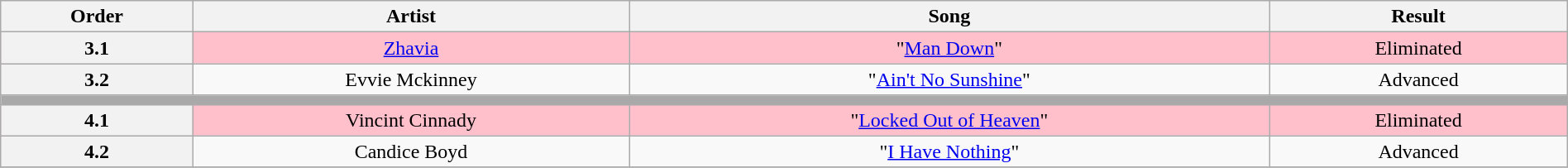<table class="wikitable plainrowheaders" style="text-align: center; width:100%;">
<tr>
<th>Order</th>
<th>Artist</th>
<th>Song</th>
<th>Result</th>
</tr>
<tr style="background:pink;">
<th>3.1</th>
<td><a href='#'>Zhavia</a></td>
<td>"<a href='#'>Man Down</a>"</td>
<td>Eliminated</td>
</tr>
<tr>
<th>3.2</th>
<td>Evvie Mckinney</td>
<td>"<a href='#'>Ain't No Sunshine</a>"</td>
<td>Advanced</td>
</tr>
<tr>
<td colspan="4" style="background:darkgray;"></td>
</tr>
<tr style="background:pink;">
<th>4.1</th>
<td>Vincint Cinnady</td>
<td>"<a href='#'>Locked Out of Heaven</a>"</td>
<td>Eliminated</td>
</tr>
<tr>
<th>4.2</th>
<td>Candice Boyd</td>
<td>"<a href='#'>I Have Nothing</a>"</td>
<td>Advanced</td>
</tr>
<tr>
</tr>
</table>
